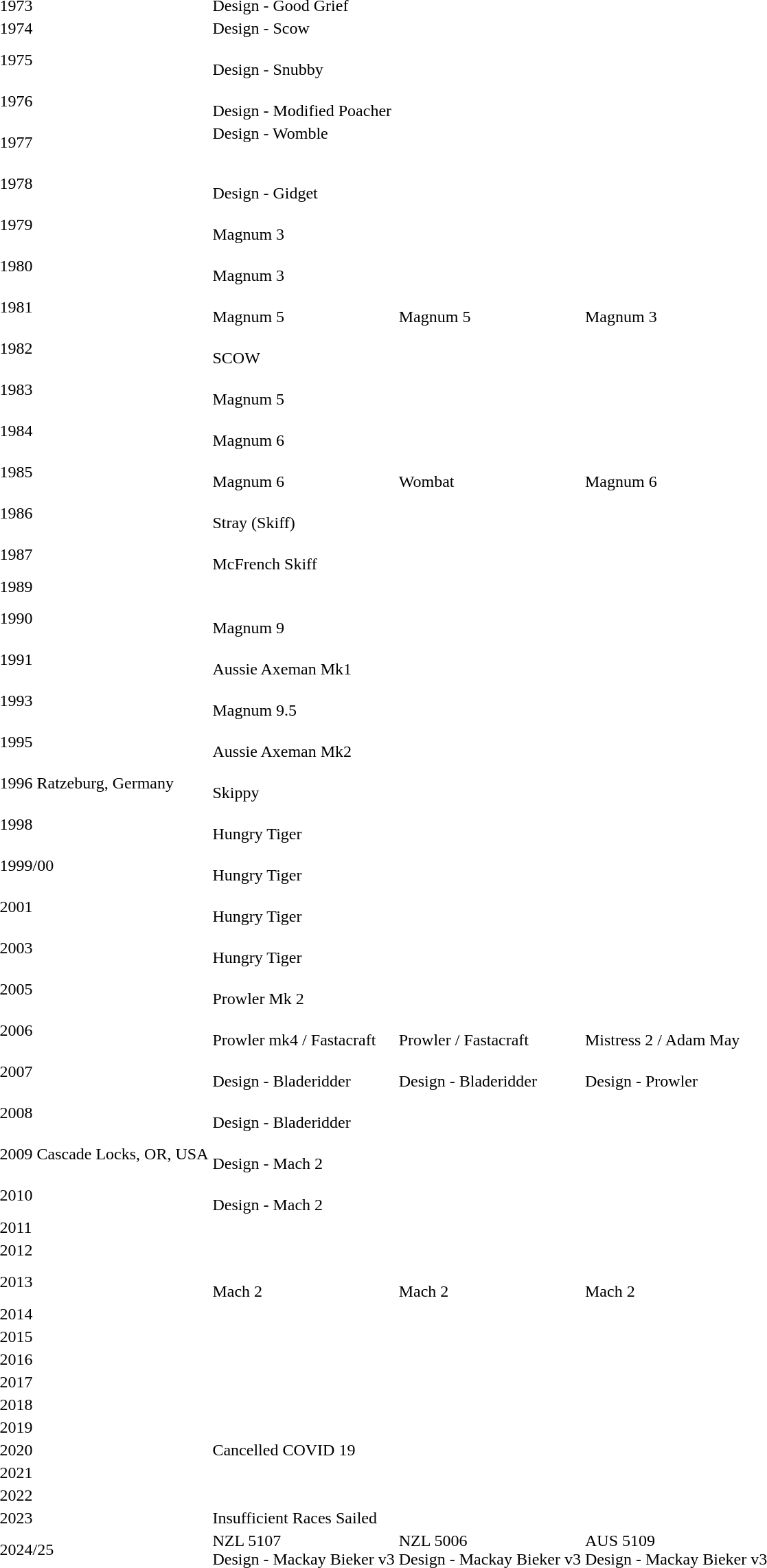<table>
<tr>
<td>1973</td>
<td>Design - Good Grief<br></td>
<td></td>
<td></td>
<td></td>
</tr>
<tr>
<td>1974</td>
<td>Design - Scow<br></td>
<td></td>
<td></td>
<td></td>
</tr>
<tr>
<td>1975</td>
<td><br>Design - Snubby</td>
<td></td>
<td></td>
<td></td>
</tr>
<tr>
<td>1976</td>
<td><br>Design - Modified Poacher</td>
<td></td>
<td></td>
<td></td>
</tr>
<tr>
<td>1977</td>
<td>Design - Womble<br> <br></td>
<td></td>
<td></td>
<td></td>
</tr>
<tr>
<td>1978</td>
<td><br>Design - Gidget</td>
<td></td>
<td></td>
<td></td>
</tr>
<tr>
<td>1979</td>
<td><br>Magnum 3</td>
<td></td>
<td></td>
<td></td>
</tr>
<tr>
<td>1980</td>
<td><br>Magnum 3</td>
<td></td>
<td></td>
<td></td>
</tr>
<tr>
<td>1981</td>
<td><br>Magnum 5</td>
<td><br>Magnum 5</td>
<td><br>Magnum 3</td>
<td></td>
</tr>
<tr>
<td>1982</td>
<td><br>SCOW</td>
<td></td>
<td></td>
<td></td>
</tr>
<tr>
<td>1983</td>
<td><br>Magnum 5</td>
<td></td>
<td></td>
<td></td>
</tr>
<tr>
<td>1984</td>
<td><br>Magnum 6</td>
<td></td>
<td></td>
<td></td>
</tr>
<tr>
<td>1985</td>
<td><br>Magnum 6</td>
<td><br>Wombat</td>
<td><br>Magnum 6</td>
<td></td>
</tr>
<tr>
<td>1986</td>
<td><br>Stray (Skiff)</td>
<td></td>
<td></td>
<td></td>
</tr>
<tr>
<td>1987</td>
<td><br>McFrench Skiff</td>
<td></td>
<td></td>
<td></td>
</tr>
<tr>
<td>1989</td>
<td></td>
<td></td>
<td></td>
<td></td>
</tr>
<tr>
<td>1990</td>
<td> <br>Magnum 9</td>
<td></td>
<td></td>
</tr>
<tr>
<td>1991</td>
<td> <br>Aussie Axeman Mk1</td>
<td></td>
<td></td>
</tr>
<tr>
<td>1993</td>
<td><br>Magnum 9.5</td>
<td></td>
<td></td>
</tr>
<tr>
<td>1995</td>
<td> <br>Aussie Axeman Mk2</td>
<td></td>
<td></td>
</tr>
<tr>
<td>1996 Ratzeburg, Germany</td>
<td> <br>Skippy</td>
<td></td>
<td></td>
<td></td>
</tr>
<tr>
<td>1998</td>
<td> <br>Hungry Tiger</td>
<td></td>
<td></td>
</tr>
<tr>
<td>1999/00</td>
<td><br>Hungry Tiger</td>
<td></td>
<td></td>
<td></td>
</tr>
<tr>
<td>2001</td>
<td><br>Hungry Tiger</td>
<td></td>
<td></td>
</tr>
<tr>
<td>2003</td>
<td><br>Hungry Tiger</td>
<td></td>
<td></td>
</tr>
<tr>
<td>2005</td>
<td><br>Prowler Mk 2</td>
<td></td>
<td></td>
<td></td>
</tr>
<tr>
<td>2006</td>
<td><br>Prowler mk4 / Fastacraft</td>
<td><br>Prowler / Fastacraft</td>
<td><br>Mistress 2 / Adam May</td>
</tr>
<tr>
<td>2007</td>
<td><br>Design - Bladeridder</td>
<td><br>Design - Bladeridder</td>
<td><br>Design - Prowler</td>
</tr>
<tr>
<td>2008</td>
<td><br>Design - Bladeridder</td>
<td></td>
<td></td>
<td></td>
</tr>
<tr>
<td>2009 Cascade Locks, OR, USA</td>
<td><br>Design - Mach 2</td>
<td></td>
<td></td>
</tr>
<tr>
<td>2010</td>
<td><br>Design - Mach 2</td>
<td></td>
<td></td>
</tr>
<tr>
<td>2011</td>
<td></td>
<td></td>
<td></td>
</tr>
<tr>
<td>2012</td>
<td></td>
<td></td>
<td></td>
</tr>
<tr>
<td>2013</td>
<td><br>Mach 2</td>
<td><br>Mach 2</td>
<td><br>Mach 2</td>
</tr>
<tr>
<td>2014</td>
<td></td>
<td></td>
<td></td>
<td></td>
</tr>
<tr>
<td>2015</td>
<td></td>
<td></td>
<td></td>
</tr>
<tr>
<td>2016</td>
<td></td>
<td></td>
<td></td>
</tr>
<tr>
<td>2017</td>
<td></td>
<td></td>
<td></td>
<td></td>
</tr>
<tr>
<td>2018</td>
<td></td>
<td></td>
<td></td>
</tr>
<tr>
<td>2019</td>
<td></td>
<td></td>
<td></td>
<td></td>
</tr>
<tr>
<td>2020</td>
<td colspan=3>Cancelled COVID 19</td>
<td></td>
</tr>
<tr>
<td>2021</td>
<td></td>
<td></td>
<td></td>
<td></td>
</tr>
<tr>
<td>2022</td>
<td></td>
<td></td>
<td></td>
<td></td>
</tr>
<tr>
<td>2023</td>
<td colspan=3>Insufficient Races Sailed</td>
<td></td>
</tr>
<tr>
<td>2024/25</td>
<td>NZL 5107<br>Design - Mackay Bieker v3<br></td>
<td>NZL 5006<br>Design - Mackay Bieker v3<br></td>
<td>AUS 5109<br>Design - Mackay Bieker v3<br></td>
<td></td>
</tr>
<tr>
</tr>
</table>
